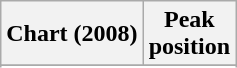<table class="wikitable sortable plainrowheaders" style="text-align:center;">
<tr>
<th scope="col">Chart (2008)</th>
<th scope="col">Peak<br>position</th>
</tr>
<tr>
</tr>
<tr>
</tr>
</table>
